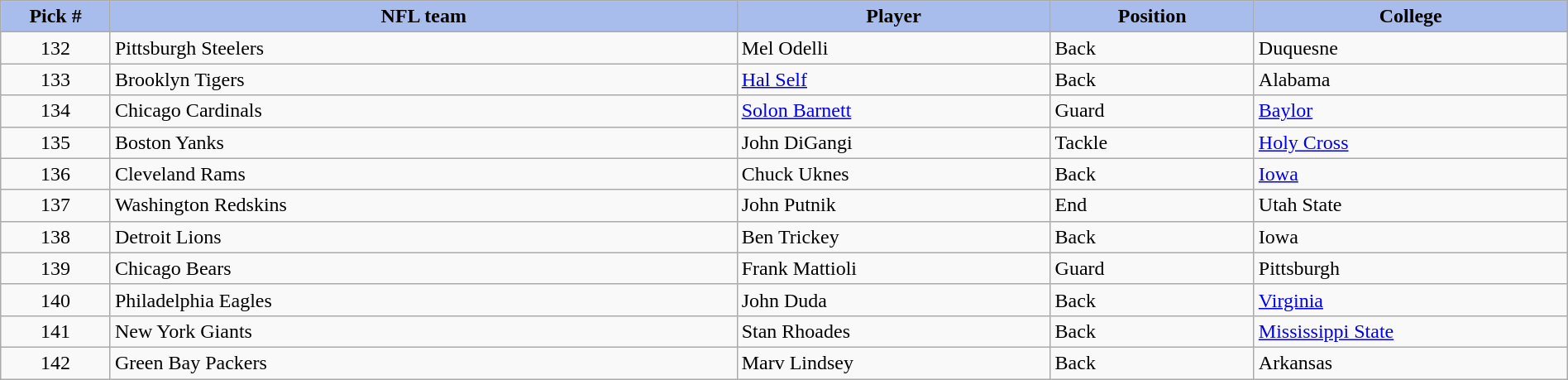<table class="wikitable sortable sortable" style="width: 100%">
<tr>
<th style="background:#A8BDEC;" width=7%>Pick #</th>
<th width=40% style="background:#A8BDEC;">NFL team</th>
<th width=20% style="background:#A8BDEC;">Player</th>
<th width=13% style="background:#A8BDEC;">Position</th>
<th style="background:#A8BDEC;">College</th>
</tr>
<tr>
<td align=center>132</td>
<td>Pittsburgh Steelers</td>
<td>Mel Odelli</td>
<td>Back</td>
<td>Duquesne</td>
</tr>
<tr>
<td align=center>133</td>
<td>Brooklyn Tigers</td>
<td><a href='#'>Hal Self</a></td>
<td>Back</td>
<td>Alabama</td>
</tr>
<tr>
<td align=center>134</td>
<td>Chicago Cardinals</td>
<td><a href='#'>Solon Barnett</a></td>
<td>Guard</td>
<td><a href='#'>Baylor</a></td>
</tr>
<tr>
<td align=center>135</td>
<td>Boston Yanks</td>
<td>John DiGangi</td>
<td>Tackle</td>
<td><a href='#'>Holy Cross</a></td>
</tr>
<tr>
<td align=center>136</td>
<td>Cleveland Rams</td>
<td>Chuck Uknes</td>
<td>Back</td>
<td><a href='#'>Iowa</a></td>
</tr>
<tr>
<td align=center>137</td>
<td>Washington Redskins</td>
<td>John Putnik</td>
<td>End</td>
<td>Utah State</td>
</tr>
<tr>
<td align=center>138</td>
<td>Detroit Lions</td>
<td>Ben Trickey</td>
<td>Back</td>
<td>Iowa</td>
</tr>
<tr>
<td align=center>139</td>
<td>Chicago Bears</td>
<td>Frank Mattioli</td>
<td>Guard</td>
<td>Pittsburgh</td>
</tr>
<tr>
<td align=center>140</td>
<td>Philadelphia Eagles</td>
<td>John Duda</td>
<td>Back</td>
<td><a href='#'>Virginia</a></td>
</tr>
<tr>
<td align=center>141</td>
<td>New York Giants</td>
<td>Stan Rhoades</td>
<td>Back</td>
<td><a href='#'>Mississippi State</a></td>
</tr>
<tr>
<td align=center>142</td>
<td>Green Bay Packers</td>
<td>Marv Lindsey</td>
<td>Back</td>
<td>Arkansas</td>
</tr>
</table>
